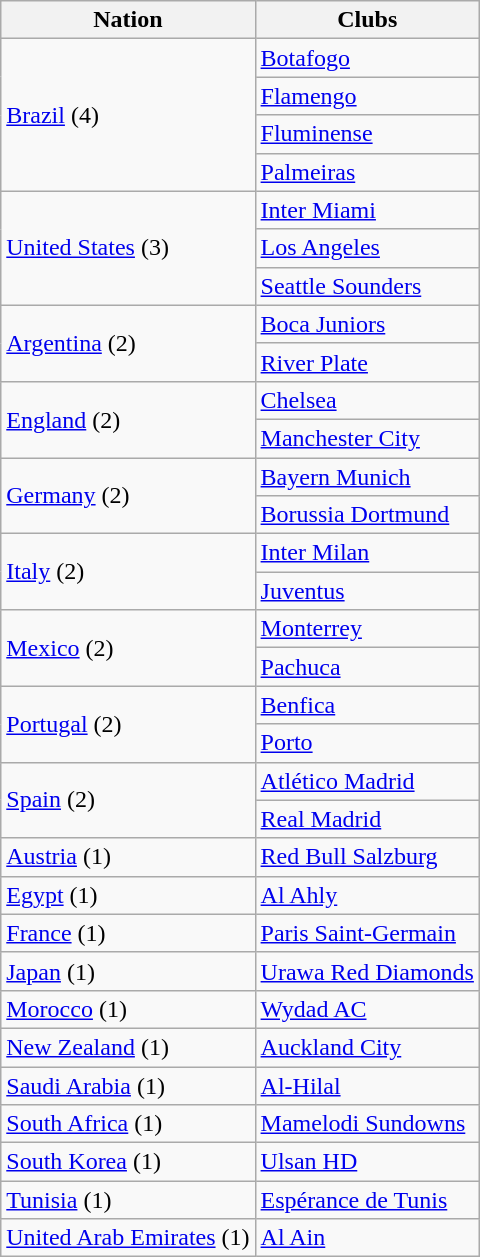<table class="wikitable plainrowheaders sortable">
<tr>
<th scope="col">Nation</th>
<th scope="col">Clubs</th>
</tr>
<tr>
<td rowspan="4"> <a href='#'>Brazil</a> (4)</td>
<td><a href='#'>Botafogo</a></td>
</tr>
<tr>
<td><a href='#'>Flamengo</a></td>
</tr>
<tr>
<td><a href='#'>Fluminense</a></td>
</tr>
<tr>
<td><a href='#'>Palmeiras</a></td>
</tr>
<tr>
<td rowspan="3"> <a href='#'>United States</a> (3)</td>
<td><a href='#'>Inter Miami</a></td>
</tr>
<tr>
<td><a href='#'>Los Angeles</a></td>
</tr>
<tr>
<td><a href='#'>Seattle Sounders</a></td>
</tr>
<tr>
<td rowspan="2"> <a href='#'>Argentina</a> (2)</td>
<td><a href='#'>Boca Juniors</a></td>
</tr>
<tr>
<td><a href='#'>River Plate</a></td>
</tr>
<tr>
<td rowspan="2"> <a href='#'>England</a> (2)</td>
<td><a href='#'>Chelsea</a></td>
</tr>
<tr>
<td><a href='#'>Manchester City</a></td>
</tr>
<tr>
<td rowspan="2"> <a href='#'>Germany</a> (2)</td>
<td><a href='#'>Bayern Munich</a></td>
</tr>
<tr>
<td><a href='#'>Borussia Dortmund</a></td>
</tr>
<tr>
<td rowspan="2"> <a href='#'>Italy</a> (2)</td>
<td><a href='#'>Inter Milan</a></td>
</tr>
<tr>
<td><a href='#'>Juventus</a></td>
</tr>
<tr>
<td rowspan="2"> <a href='#'>Mexico</a> (2)</td>
<td><a href='#'>Monterrey</a></td>
</tr>
<tr>
<td><a href='#'>Pachuca</a></td>
</tr>
<tr>
<td rowspan="2"> <a href='#'>Portugal</a> (2)</td>
<td><a href='#'>Benfica</a></td>
</tr>
<tr>
<td><a href='#'>Porto</a></td>
</tr>
<tr>
<td rowspan="2"> <a href='#'>Spain</a> (2)</td>
<td><a href='#'>Atlético Madrid</a></td>
</tr>
<tr>
<td><a href='#'>Real Madrid</a></td>
</tr>
<tr>
<td> <a href='#'>Austria</a> (1)</td>
<td><a href='#'>Red Bull Salzburg</a></td>
</tr>
<tr>
<td> <a href='#'>Egypt</a> (1)</td>
<td><a href='#'>Al Ahly</a></td>
</tr>
<tr>
<td> <a href='#'>France</a> (1)</td>
<td><a href='#'>Paris Saint-Germain</a></td>
</tr>
<tr>
<td> <a href='#'>Japan</a> (1)</td>
<td><a href='#'>Urawa Red Diamonds</a></td>
</tr>
<tr>
<td> <a href='#'>Morocco</a> (1)</td>
<td><a href='#'>Wydad AC</a></td>
</tr>
<tr>
<td> <a href='#'>New Zealand</a> (1)</td>
<td><a href='#'>Auckland City</a></td>
</tr>
<tr>
<td> <a href='#'>Saudi Arabia</a> (1)</td>
<td><a href='#'>Al-Hilal</a></td>
</tr>
<tr>
<td> <a href='#'>South Africa</a> (1)</td>
<td><a href='#'>Mamelodi Sundowns</a></td>
</tr>
<tr>
<td> <a href='#'>South Korea</a> (1)</td>
<td><a href='#'>Ulsan HD</a></td>
</tr>
<tr>
<td> <a href='#'>Tunisia</a> (1)</td>
<td><a href='#'>Espérance de Tunis</a></td>
</tr>
<tr>
<td> <a href='#'>United Arab Emirates</a> (1)</td>
<td><a href='#'>Al Ain</a></td>
</tr>
</table>
